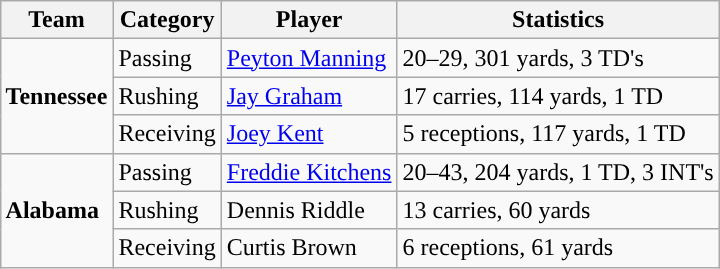<table class="wikitable" style="float: right;">
<tr>
<th>Team</th>
<th>Category</th>
<th>Player</th>
<th>Statistics</th>
</tr>
<tr>
<td rowspan=3><strong>Tennessee</strong></td>
<td>Passing</td>
<td><a href='#'>Peyton Manning</a></td>
<td>20–29, 301 yards, 3 TD's</td>
</tr>
<tr>
<td>Rushing</td>
<td><a href='#'>Jay Graham</a></td>
<td>17 carries, 114 yards, 1 TD</td>
</tr>
<tr>
<td>Receiving</td>
<td><a href='#'>Joey Kent</a></td>
<td>5 receptions, 117 yards, 1 TD</td>
</tr>
<tr>
<td rowspan=3><strong>Alabama</strong></td>
<td>Passing</td>
<td><a href='#'>Freddie Kitchens</a></td>
<td>20–43, 204 yards, 1 TD, 3 INT's</td>
</tr>
<tr>
<td>Rushing</td>
<td>Dennis Riddle</td>
<td>13 carries, 60 yards</td>
</tr>
<tr>
<td>Receiving</td>
<td>Curtis Brown</td>
<td>6 receptions, 61 yards</td>
</tr>
</table>
